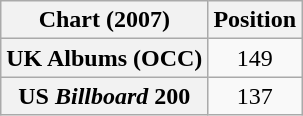<table class="wikitable plainrowheaders sortable">
<tr>
<th>Chart (2007)</th>
<th>Position</th>
</tr>
<tr>
<th scope="row">UK Albums (OCC)</th>
<td style="text-align:center;">149</td>
</tr>
<tr>
<th scope="row">US <em>Billboard</em> 200</th>
<td style="text-align:center;">137</td>
</tr>
</table>
